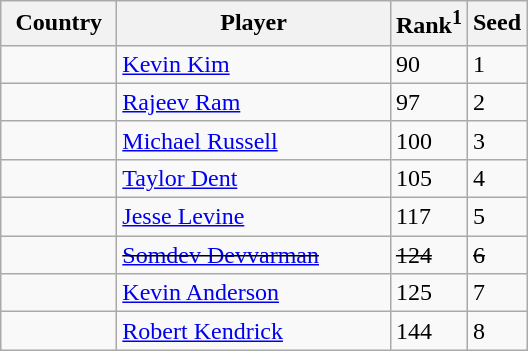<table class="sortable wikitable">
<tr>
<th width="70">Country</th>
<th width="175">Player</th>
<th>Rank<sup>1</sup></th>
<th>Seed</th>
</tr>
<tr>
<td></td>
<td><a href='#'>Kevin Kim</a></td>
<td>90</td>
<td>1</td>
</tr>
<tr>
<td></td>
<td><a href='#'>Rajeev Ram</a></td>
<td>97</td>
<td>2</td>
</tr>
<tr>
<td></td>
<td><a href='#'>Michael Russell</a></td>
<td>100</td>
<td>3</td>
</tr>
<tr>
<td></td>
<td><a href='#'>Taylor Dent</a></td>
<td>105</td>
<td>4</td>
</tr>
<tr>
<td></td>
<td><a href='#'>Jesse Levine</a></td>
<td>117</td>
<td>5</td>
</tr>
<tr>
<td></td>
<td><s><a href='#'>Somdev Devvarman</a></s></td>
<td><s>124</s></td>
<td><s>6</s></td>
</tr>
<tr>
<td></td>
<td><a href='#'>Kevin Anderson</a></td>
<td>125</td>
<td>7</td>
</tr>
<tr>
<td></td>
<td><a href='#'>Robert Kendrick</a></td>
<td>144</td>
<td>8</td>
</tr>
</table>
